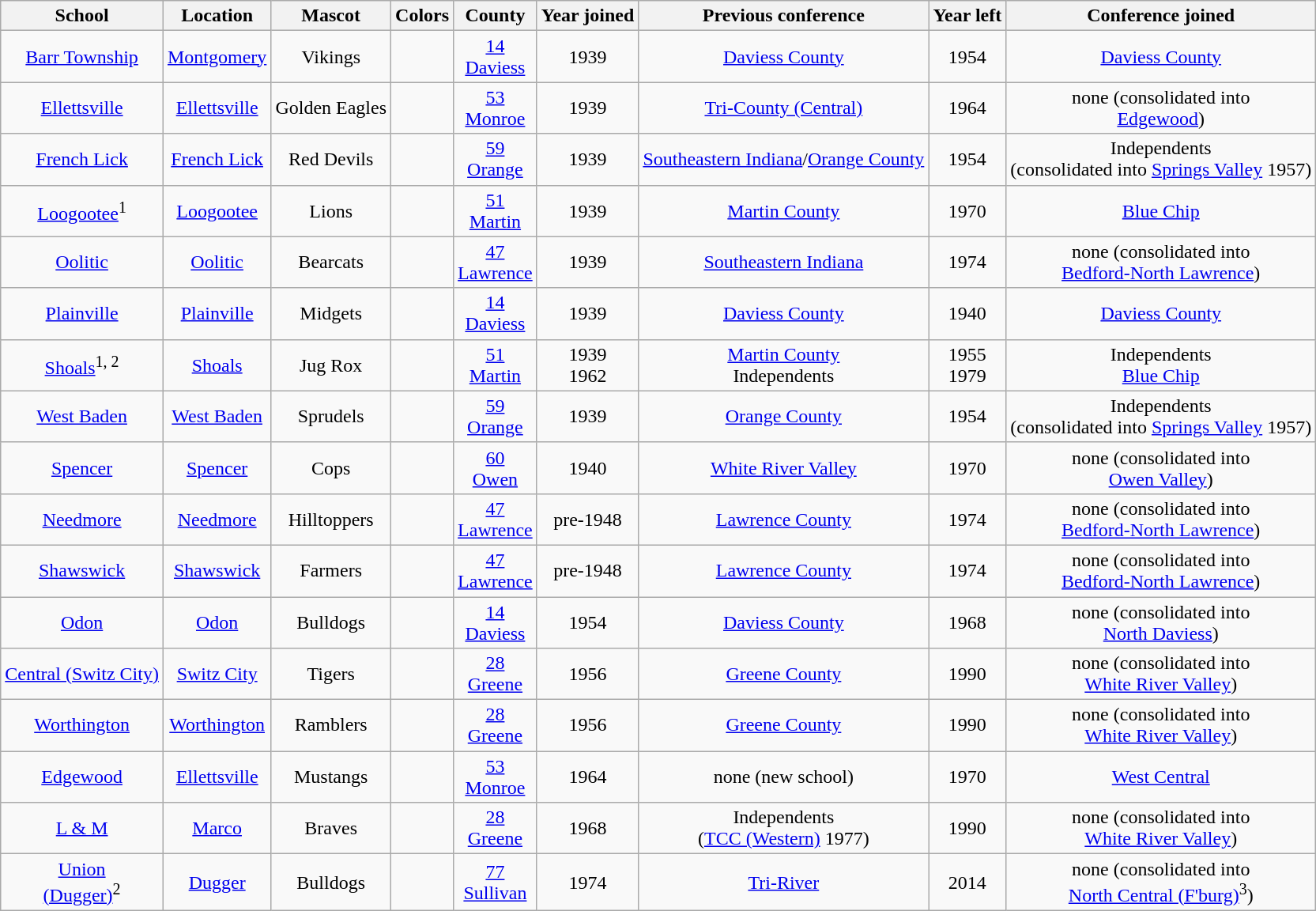<table class="wikitable" style="text-align:center;">
<tr>
<th>School</th>
<th>Location</th>
<th>Mascot</th>
<th>Colors</th>
<th>County</th>
<th>Year joined</th>
<th>Previous conference</th>
<th>Year left</th>
<th>Conference joined</th>
</tr>
<tr>
<td><a href='#'>Barr Township</a></td>
<td><a href='#'>Montgomery</a></td>
<td>Vikings</td>
<td> </td>
<td><a href='#'>14 <br> Daviess</a></td>
<td>1939</td>
<td><a href='#'>Daviess County</a></td>
<td>1954</td>
<td><a href='#'>Daviess County</a></td>
</tr>
<tr>
<td><a href='#'>Ellettsville</a></td>
<td><a href='#'>Ellettsville</a></td>
<td>Golden Eagles</td>
<td> </td>
<td><a href='#'>53 <br> Monroe</a></td>
<td>1939</td>
<td><a href='#'>Tri-County (Central)</a></td>
<td>1964</td>
<td>none (consolidated into <br> <a href='#'>Edgewood</a>)</td>
</tr>
<tr>
<td><a href='#'>French Lick</a></td>
<td><a href='#'>French Lick</a></td>
<td>Red Devils</td>
<td> </td>
<td><a href='#'>59 <br> Orange</a></td>
<td>1939</td>
<td><a href='#'>Southeastern Indiana</a>/<a href='#'>Orange County</a></td>
<td>1954</td>
<td>Independents <br> (consolidated into <a href='#'>Springs Valley</a> 1957)</td>
</tr>
<tr>
<td><a href='#'>Loogootee</a><sup>1</sup></td>
<td><a href='#'>Loogootee</a></td>
<td>Lions</td>
<td>  </td>
<td><a href='#'>51 <br> Martin</a></td>
<td>1939</td>
<td><a href='#'>Martin County</a></td>
<td>1970</td>
<td><a href='#'>Blue Chip</a></td>
</tr>
<tr>
<td><a href='#'>Oolitic</a></td>
<td><a href='#'>Oolitic</a></td>
<td>Bearcats</td>
<td> </td>
<td><a href='#'>47 <br> Lawrence</a></td>
<td>1939</td>
<td><a href='#'>Southeastern Indiana</a></td>
<td>1974</td>
<td>none (consolidated into <br> <a href='#'>Bedford-North Lawrence</a>)</td>
</tr>
<tr>
<td><a href='#'>Plainville</a></td>
<td><a href='#'>Plainville</a></td>
<td>Midgets</td>
<td> </td>
<td><a href='#'>14 <br> Daviess</a></td>
<td>1939</td>
<td><a href='#'>Daviess County</a></td>
<td>1940</td>
<td><a href='#'>Daviess County</a></td>
</tr>
<tr>
<td><a href='#'>Shoals</a><sup>1, 2</sup></td>
<td><a href='#'>Shoals</a></td>
<td>Jug Rox</td>
<td> </td>
<td><a href='#'>51 <br> Martin</a></td>
<td>1939 <br> 1962</td>
<td><a href='#'>Martin County</a> <br> Independents</td>
<td>1955 <br> 1979</td>
<td>Independents <br> <a href='#'>Blue Chip</a></td>
</tr>
<tr>
<td><a href='#'>West Baden</a></td>
<td><a href='#'>West Baden</a></td>
<td>Sprudels</td>
<td> </td>
<td><a href='#'>59 <br> Orange</a></td>
<td>1939</td>
<td><a href='#'>Orange County</a></td>
<td>1954</td>
<td>Independents <br> (consolidated into <a href='#'>Springs Valley</a> 1957)</td>
</tr>
<tr>
<td><a href='#'>Spencer</a></td>
<td><a href='#'>Spencer</a></td>
<td>Cops</td>
<td> </td>
<td><a href='#'>60 <br> Owen</a></td>
<td>1940</td>
<td><a href='#'>White River Valley</a></td>
<td>1970</td>
<td>none (consolidated into <br> <a href='#'>Owen Valley</a>)</td>
</tr>
<tr>
<td><a href='#'>Needmore</a></td>
<td><a href='#'>Needmore</a></td>
<td>Hilltoppers</td>
<td> </td>
<td><a href='#'>47 <br> Lawrence</a></td>
<td>pre-1948</td>
<td><a href='#'>Lawrence County</a></td>
<td>1974</td>
<td>none (consolidated into <br> <a href='#'>Bedford-North Lawrence</a>)</td>
</tr>
<tr>
<td><a href='#'>Shawswick</a></td>
<td><a href='#'>Shawswick</a></td>
<td>Farmers</td>
<td> </td>
<td><a href='#'>47 <br> Lawrence</a></td>
<td>pre-1948</td>
<td><a href='#'>Lawrence County</a></td>
<td>1974</td>
<td>none (consolidated into <br> <a href='#'>Bedford-North Lawrence</a>)</td>
</tr>
<tr>
<td><a href='#'>Odon</a></td>
<td><a href='#'>Odon</a></td>
<td>Bulldogs</td>
<td> </td>
<td><a href='#'>14 <br> Daviess</a></td>
<td>1954</td>
<td><a href='#'>Daviess County</a></td>
<td>1968</td>
<td>none (consolidated into <br> <a href='#'>North Daviess</a>)</td>
</tr>
<tr>
<td><a href='#'>Central (Switz City)</a></td>
<td><a href='#'>Switz City</a></td>
<td>Tigers</td>
<td> </td>
<td><a href='#'>28 <br> Greene</a></td>
<td>1956</td>
<td><a href='#'>Greene County</a></td>
<td>1990</td>
<td>none (consolidated into <br> <a href='#'>White River Valley</a>)</td>
</tr>
<tr>
<td><a href='#'>Worthington</a></td>
<td><a href='#'>Worthington</a></td>
<td>Ramblers</td>
<td> </td>
<td><a href='#'>28 <br> Greene</a></td>
<td>1956</td>
<td><a href='#'>Greene County</a></td>
<td>1990</td>
<td>none (consolidated into <br> <a href='#'>White River Valley</a>)</td>
</tr>
<tr>
<td><a href='#'>Edgewood</a></td>
<td><a href='#'>Ellettsville</a></td>
<td>Mustangs</td>
<td>  </td>
<td><a href='#'>53 <br> Monroe</a></td>
<td>1964</td>
<td>none (new school)</td>
<td>1970</td>
<td><a href='#'>West Central</a></td>
</tr>
<tr>
<td><a href='#'>L & M</a></td>
<td><a href='#'>Marco</a></td>
<td>Braves</td>
<td> </td>
<td><a href='#'>28 <br> Greene</a></td>
<td>1968</td>
<td>Independents<br>(<a href='#'>TCC (Western)</a> 1977)</td>
<td>1990</td>
<td>none (consolidated into <br> <a href='#'>White River Valley</a>)</td>
</tr>
<tr>
<td><a href='#'>Union <br> (Dugger)</a><sup>2</sup></td>
<td><a href='#'>Dugger</a></td>
<td>Bulldogs</td>
<td>  </td>
<td><a href='#'>77 <br> Sullivan</a></td>
<td>1974</td>
<td><a href='#'>Tri-River</a></td>
<td>2014</td>
<td>none (consolidated into<br><a href='#'>North Central (F'burg)</a><sup>3</sup>)</td>
</tr>
</table>
